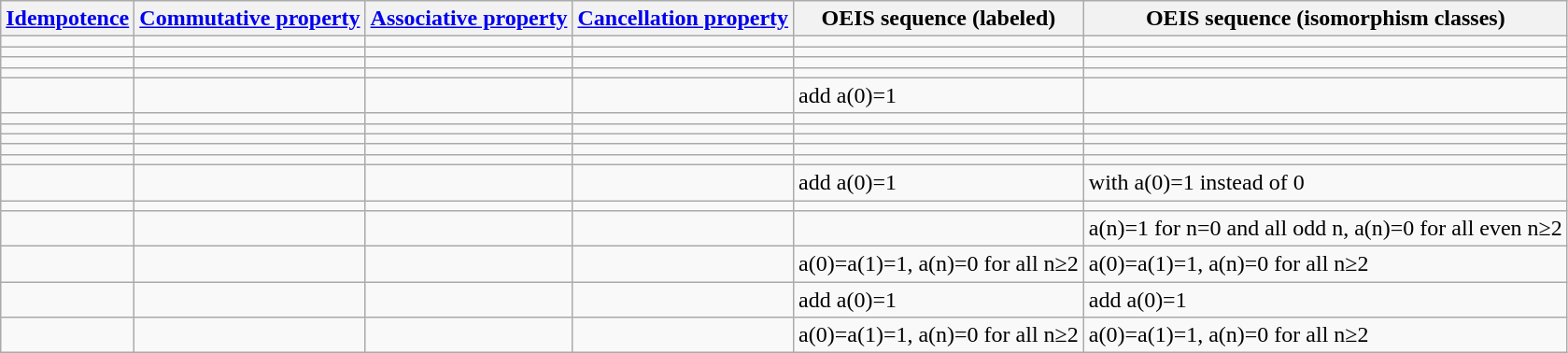<table class=wikitable>
<tr>
<th><a href='#'>Idempotence</a></th>
<th><a href='#'>Commutative property</a></th>
<th><a href='#'>Associative property</a></th>
<th><a href='#'>Cancellation property</a></th>
<th>OEIS sequence (labeled)</th>
<th>OEIS sequence (isomorphism classes)</th>
</tr>
<tr>
<td></td>
<td></td>
<td></td>
<td></td>
<td></td>
<td></td>
</tr>
<tr>
<td></td>
<td></td>
<td></td>
<td></td>
<td></td>
<td></td>
</tr>
<tr>
<td></td>
<td></td>
<td></td>
<td></td>
<td></td>
<td></td>
</tr>
<tr>
<td></td>
<td></td>
<td></td>
<td></td>
<td></td>
<td></td>
</tr>
<tr>
<td></td>
<td></td>
<td></td>
<td></td>
<td> add a(0)=1</td>
<td></td>
</tr>
<tr>
<td></td>
<td></td>
<td></td>
<td></td>
<td></td>
<td></td>
</tr>
<tr>
<td></td>
<td></td>
<td></td>
<td></td>
<td></td>
<td></td>
</tr>
<tr>
<td></td>
<td></td>
<td></td>
<td></td>
<td></td>
<td></td>
</tr>
<tr>
<td></td>
<td></td>
<td></td>
<td></td>
<td></td>
<td></td>
</tr>
<tr>
<td></td>
<td></td>
<td></td>
<td></td>
<td></td>
<td></td>
</tr>
<tr>
<td></td>
<td></td>
<td></td>
<td></td>
<td> add a(0)=1</td>
<td> with a(0)=1 instead of 0</td>
</tr>
<tr>
<td></td>
<td></td>
<td></td>
<td></td>
<td></td>
<td></td>
</tr>
<tr>
<td></td>
<td></td>
<td></td>
<td></td>
<td></td>
<td>a(n)=1 for n=0 and all odd n, a(n)=0 for all even n≥2</td>
</tr>
<tr>
<td></td>
<td></td>
<td></td>
<td></td>
<td>a(0)=a(1)=1, a(n)=0 for all n≥2</td>
<td>a(0)=a(1)=1, a(n)=0 for all n≥2</td>
</tr>
<tr>
<td></td>
<td></td>
<td></td>
<td></td>
<td> add a(0)=1</td>
<td> add a(0)=1</td>
</tr>
<tr>
<td></td>
<td></td>
<td></td>
<td></td>
<td>a(0)=a(1)=1, a(n)=0 for all n≥2</td>
<td>a(0)=a(1)=1, a(n)=0 for all n≥2</td>
</tr>
</table>
